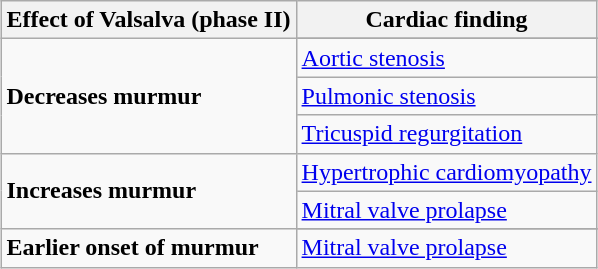<table class="wikitable" style="margin-left: auto; margin-right: auto; border: none;">
<tr>
<th>Effect of Valsalva (phase II)</th>
<th>Cardiac finding</th>
</tr>
<tr>
<td rowspan=4><strong>Decreases murmur</strong></td>
</tr>
<tr>
<td><a href='#'>Aortic stenosis</a></td>
</tr>
<tr>
<td><a href='#'>Pulmonic stenosis</a></td>
</tr>
<tr>
<td><a href='#'>Tricuspid regurgitation</a></td>
</tr>
<tr>
<td rowspan=2><strong>Increases murmur</strong></td>
<td><a href='#'>Hypertrophic cardiomyopathy</a></td>
</tr>
<tr>
<td><a href='#'>Mitral valve prolapse</a></td>
</tr>
<tr>
<td rowspan=2><strong>Earlier onset of murmur</strong></td>
</tr>
<tr>
<td><a href='#'>Mitral valve prolapse</a></td>
</tr>
</table>
